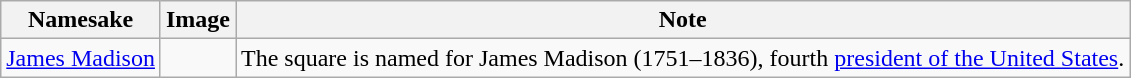<table class="wikitable">
<tr>
<th>Namesake</th>
<th>Image</th>
<th>Note</th>
</tr>
<tr>
<td><a href='#'>James Madison</a></td>
<td></td>
<td>The square is named for James Madison (1751–1836), fourth <a href='#'>president of the United States</a>.</td>
</tr>
</table>
